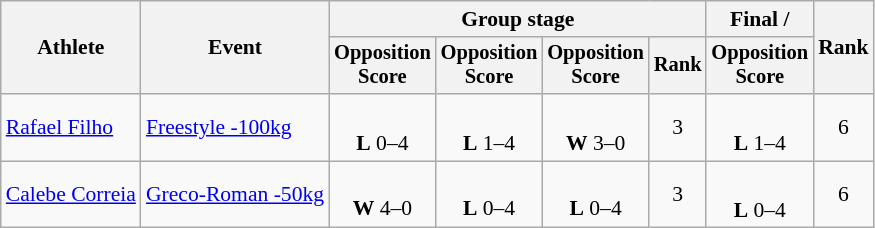<table class="wikitable" style="font-size:90%">
<tr>
<th rowspan=2>Athlete</th>
<th rowspan=2>Event</th>
<th colspan=4>Group stage</th>
<th>Final / </th>
<th rowspan=2>Rank</th>
</tr>
<tr style="font-size:95%">
<th>Opposition<br>Score</th>
<th>Opposition<br>Score</th>
<th>Opposition<br>Score</th>
<th>Rank</th>
<th>Opposition<br>Score</th>
</tr>
<tr align=center>
<td align=left><a href='#'>Rafael Filho</a></td>
<td align=left><a href='#'>Freestyle -100kg</a></td>
<td> <br><strong>L</strong> 0–4 <sup></sup></td>
<td> <br><strong>L</strong> 1–4 <sup></sup></td>
<td> <br><strong>W</strong> 3–0 <sup></sup></td>
<td>3 <strong></strong></td>
<td> <br><strong>L</strong> 1–4 <sup></sup></td>
<td>6</td>
</tr>
<tr align=center>
<td align=left><a href='#'>Calebe Correia</a></td>
<td align=left><a href='#'>Greco-Roman -50kg</a></td>
<td> <br><strong>W</strong> 4–0</td>
<td> <br><strong>L</strong> 0–4</td>
<td> <br><strong>L</strong> 0–4</td>
<td>3 <strong></strong></td>
<td> <br><strong>L</strong> 0–4 <sup></sup></td>
<td>6</td>
</tr>
</table>
